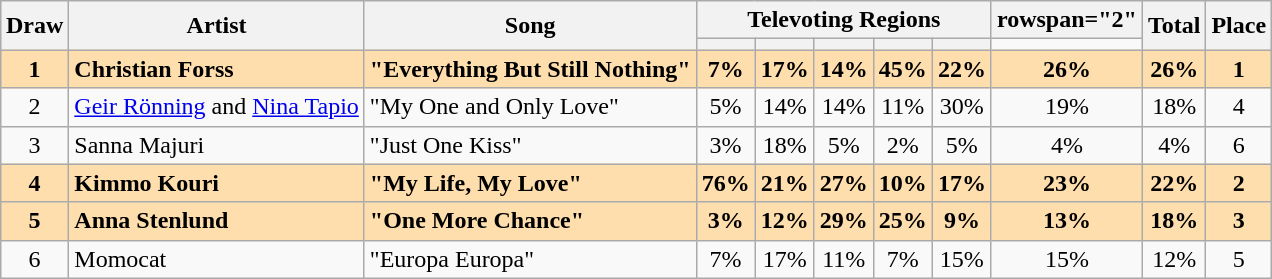<table class="sortable wikitable" style="margin: 1em auto 1em auto; text-align:center;">
<tr>
<th rowspan="2">Draw</th>
<th rowspan="2">Artist</th>
<th rowspan="2">Song</th>
<th colspan="5">Televoting Regions</th>
<th>rowspan="2" </th>
<th rowspan="2">Total</th>
<th rowspan="2">Place</th>
</tr>
<tr>
<th></th>
<th></th>
<th></th>
<th></th>
<th></th>
</tr>
<tr style="font-weight:bold; background:navajowhite;">
<td>1</td>
<td align="left">Christian Forss</td>
<td align="left">"Everything But Still Nothing"</td>
<td>7%</td>
<td>17%</td>
<td>14%</td>
<td>45%</td>
<td>22%</td>
<td>26%</td>
<td>26%</td>
<td>1</td>
</tr>
<tr>
<td>2</td>
<td align="left"><a href='#'>Geir Rönning</a> and <a href='#'>Nina Tapio</a></td>
<td align="left">"My One and Only Love"</td>
<td>5%</td>
<td>14%</td>
<td>14%</td>
<td>11%</td>
<td>30%</td>
<td>19%</td>
<td>18%</td>
<td>4</td>
</tr>
<tr>
<td>3</td>
<td align="left">Sanna Majuri</td>
<td align="left">"Just One Kiss"</td>
<td>3%</td>
<td>18%</td>
<td>5%</td>
<td>2%</td>
<td>5%</td>
<td>4%</td>
<td>4%</td>
<td>6</td>
</tr>
<tr style="font-weight:bold; background:navajowhite;">
<td>4</td>
<td align="left">Kimmo Kouri</td>
<td align="left">"My Life, My Love"</td>
<td>76%</td>
<td>21%</td>
<td>27%</td>
<td>10%</td>
<td>17%</td>
<td>23%</td>
<td>22%</td>
<td>2</td>
</tr>
<tr style="font-weight:bold; background:navajowhite;">
<td>5</td>
<td align="left">Anna Stenlund</td>
<td align="left">"One More Chance"</td>
<td>3%</td>
<td>12%</td>
<td>29%</td>
<td>25%</td>
<td>9%</td>
<td>13%</td>
<td>18%</td>
<td>3</td>
</tr>
<tr>
<td>6</td>
<td align="left">Momocat</td>
<td align="left">"Europa Europa"</td>
<td>7%</td>
<td>17%</td>
<td>11%</td>
<td>7%</td>
<td>15%</td>
<td>15%</td>
<td>12%</td>
<td>5</td>
</tr>
</table>
